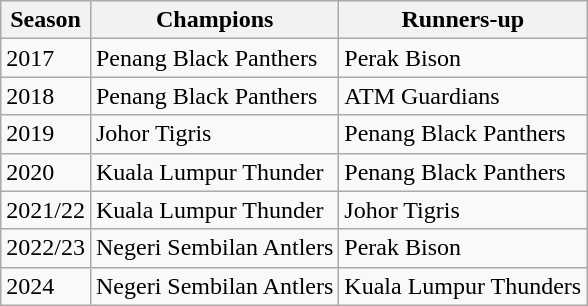<table class="wikitable sortable">
<tr>
<th>Season</th>
<th>Champions</th>
<th>Runners-up</th>
</tr>
<tr>
<td>2017</td>
<td>Penang Black Panthers</td>
<td>Perak Bison</td>
</tr>
<tr>
<td>2018</td>
<td>Penang Black Panthers</td>
<td>ATM Guardians</td>
</tr>
<tr>
<td>2019</td>
<td>Johor Tigris</td>
<td>Penang Black Panthers</td>
</tr>
<tr>
<td>2020</td>
<td>Kuala Lumpur Thunder</td>
<td>Penang Black Panthers</td>
</tr>
<tr>
<td>2021/22</td>
<td>Kuala Lumpur Thunder</td>
<td>Johor Tigris</td>
</tr>
<tr>
<td>2022/23</td>
<td>Negeri Sembilan Antlers</td>
<td>Perak Bison</td>
</tr>
<tr>
<td>2024</td>
<td>Negeri Sembilan Antlers</td>
<td>Kuala Lumpur Thunders</td>
</tr>
</table>
